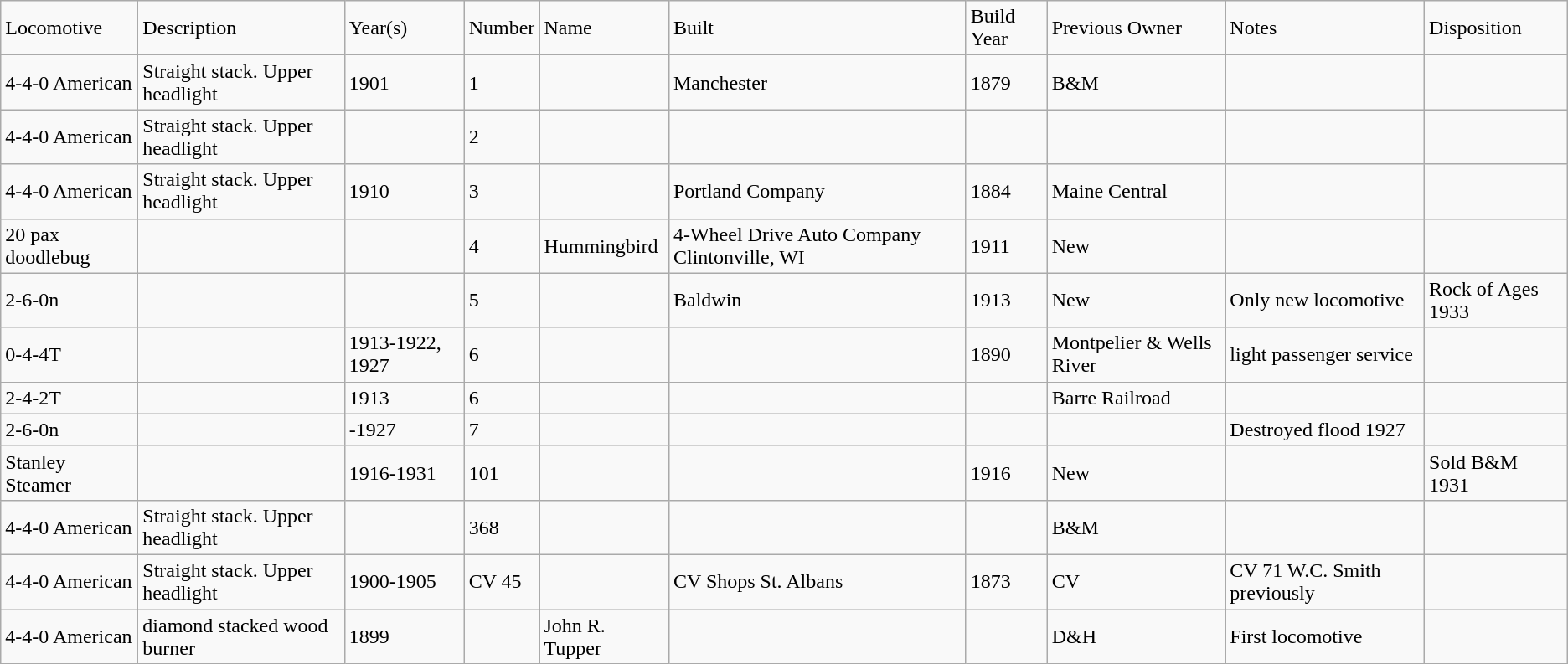<table class="wikitable">
<tr>
<td>Locomotive</td>
<td>Description</td>
<td>Year(s)</td>
<td>Number</td>
<td>Name</td>
<td>Built</td>
<td>Build Year</td>
<td>Previous Owner</td>
<td>Notes</td>
<td>Disposition</td>
</tr>
<tr>
<td>4-4-0 American</td>
<td>Straight stack. Upper headlight</td>
<td>1901</td>
<td>1</td>
<td></td>
<td>Manchester</td>
<td>1879</td>
<td>B&M</td>
<td></td>
<td></td>
</tr>
<tr>
<td>4-4-0 American</td>
<td>Straight stack. Upper headlight</td>
<td></td>
<td>2</td>
<td></td>
<td></td>
<td></td>
<td></td>
<td></td>
<td></td>
</tr>
<tr>
<td>4-4-0 American</td>
<td>Straight stack. Upper headlight</td>
<td>1910</td>
<td>3</td>
<td></td>
<td>Portland Company</td>
<td>1884</td>
<td>Maine Central</td>
<td></td>
<td></td>
</tr>
<tr>
<td>20 pax doodlebug</td>
<td></td>
<td></td>
<td>4</td>
<td>Hummingbird</td>
<td>4-Wheel Drive Auto Company Clintonville, WI</td>
<td>1911</td>
<td>New</td>
<td></td>
<td></td>
</tr>
<tr>
<td>2-6-0n</td>
<td></td>
<td></td>
<td>5</td>
<td></td>
<td>Baldwin</td>
<td>1913</td>
<td>New</td>
<td>Only new locomotive</td>
<td>Rock of Ages 1933</td>
</tr>
<tr>
<td>0-4-4T</td>
<td></td>
<td>1913-1922, 1927</td>
<td>6</td>
<td></td>
<td></td>
<td>1890</td>
<td>Montpelier & Wells River</td>
<td>light passenger service</td>
<td></td>
</tr>
<tr>
<td>2-4-2T</td>
<td></td>
<td>1913</td>
<td>6</td>
<td></td>
<td></td>
<td></td>
<td>Barre Railroad</td>
<td></td>
<td></td>
</tr>
<tr>
<td>2-6-0n</td>
<td></td>
<td>-1927</td>
<td>7</td>
<td></td>
<td></td>
<td></td>
<td></td>
<td>Destroyed flood 1927</td>
<td></td>
</tr>
<tr>
<td>Stanley Steamer</td>
<td></td>
<td>1916-1931</td>
<td>101</td>
<td></td>
<td></td>
<td>1916</td>
<td>New</td>
<td></td>
<td>Sold B&M 1931</td>
</tr>
<tr>
<td>4-4-0 American</td>
<td>Straight stack. Upper headlight</td>
<td></td>
<td>368</td>
<td></td>
<td></td>
<td></td>
<td>B&M</td>
<td></td>
<td></td>
</tr>
<tr>
<td>4-4-0 American</td>
<td>Straight stack. Upper headlight</td>
<td>1900-1905</td>
<td>CV 45</td>
<td></td>
<td>CV Shops St. Albans</td>
<td>1873</td>
<td>CV</td>
<td>CV 71 W.C. Smith previously</td>
<td></td>
</tr>
<tr>
<td>4-4-0 American</td>
<td>diamond stacked wood burner</td>
<td>1899</td>
<td></td>
<td>John R. Tupper</td>
<td></td>
<td></td>
<td>D&H</td>
<td>First locomotive</td>
<td></td>
</tr>
</table>
